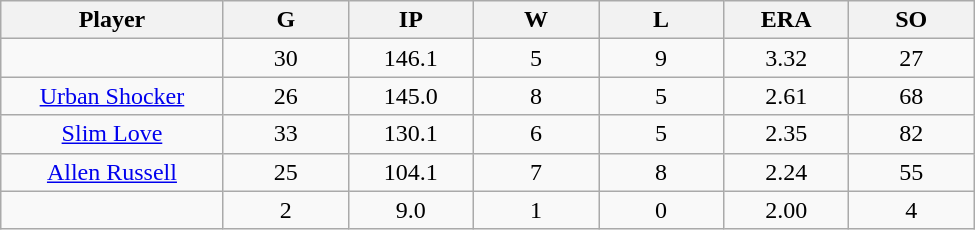<table class="wikitable sortable">
<tr>
<th bgcolor="#DDDDFF" width="16%">Player</th>
<th bgcolor="#DDDDFF" width="9%">G</th>
<th bgcolor="#DDDDFF" width="9%">IP</th>
<th bgcolor="#DDDDFF" width="9%">W</th>
<th bgcolor="#DDDDFF" width="9%">L</th>
<th bgcolor="#DDDDFF" width="9%">ERA</th>
<th bgcolor="#DDDDFF" width="9%">SO</th>
</tr>
<tr align="center">
<td></td>
<td>30</td>
<td>146.1</td>
<td>5</td>
<td>9</td>
<td>3.32</td>
<td>27</td>
</tr>
<tr align="center">
<td><a href='#'>Urban Shocker</a></td>
<td>26</td>
<td>145.0</td>
<td>8</td>
<td>5</td>
<td>2.61</td>
<td>68</td>
</tr>
<tr align=center>
<td><a href='#'>Slim Love</a></td>
<td>33</td>
<td>130.1</td>
<td>6</td>
<td>5</td>
<td>2.35</td>
<td>82</td>
</tr>
<tr align=center>
<td><a href='#'>Allen Russell</a></td>
<td>25</td>
<td>104.1</td>
<td>7</td>
<td>8</td>
<td>2.24</td>
<td>55</td>
</tr>
<tr align=center>
<td></td>
<td>2</td>
<td>9.0</td>
<td>1</td>
<td>0</td>
<td>2.00</td>
<td>4</td>
</tr>
</table>
